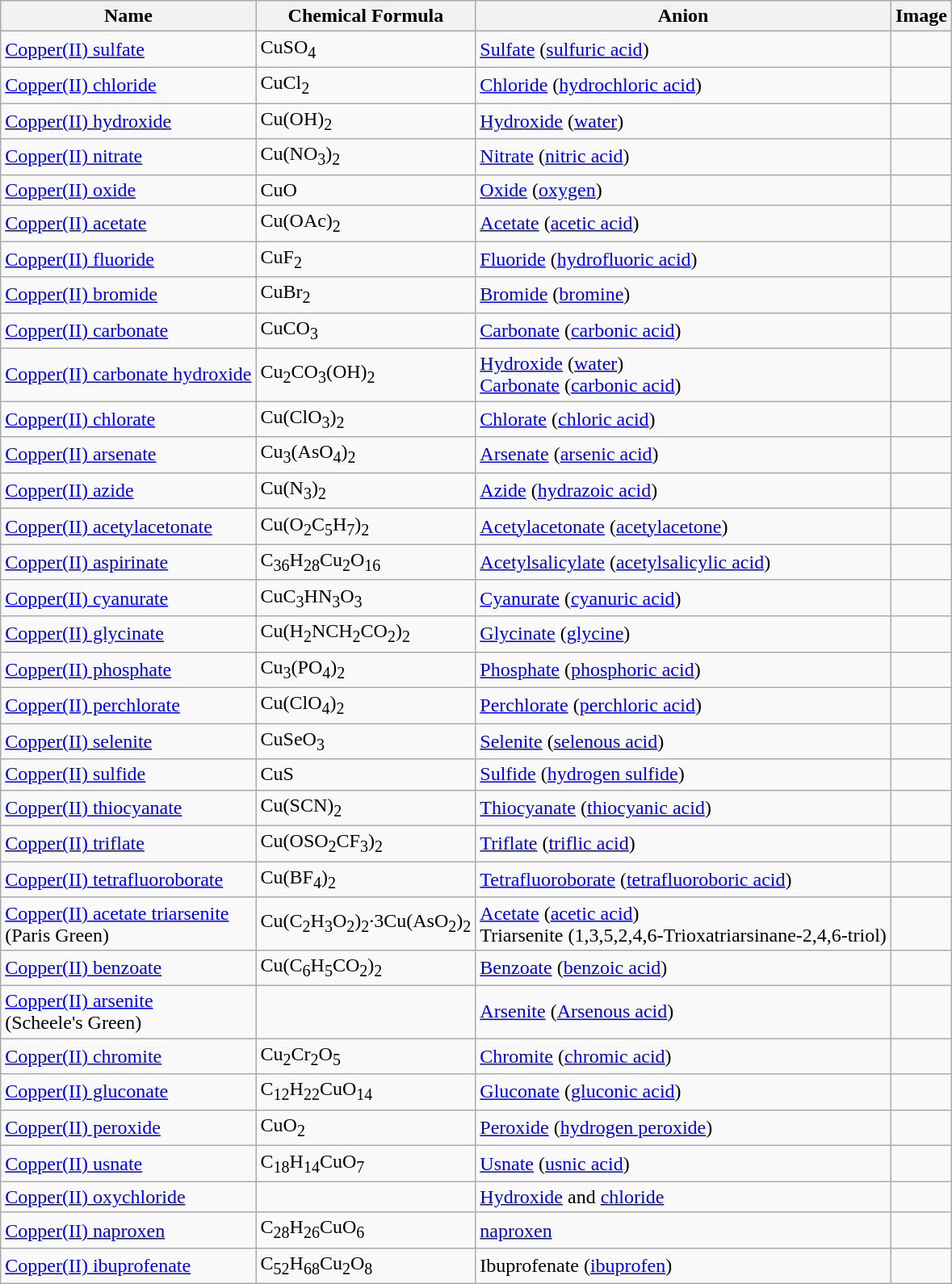<table class="wikitable">
<tr>
<th>Name</th>
<th>Chemical Formula</th>
<th>Anion</th>
<th>Image</th>
</tr>
<tr>
<td><a href='#'>Copper(II) sulfate</a></td>
<td>CuSO<sub>4</sub></td>
<td><a href='#'>Sulfate</a> (<a href='#'>sulfuric acid</a>)</td>
<td></td>
</tr>
<tr>
<td><a href='#'>Copper(II) chloride</a></td>
<td>CuCl<sub>2</sub></td>
<td><a href='#'>Chloride</a> (<a href='#'>hydrochloric acid</a>)</td>
<td></td>
</tr>
<tr>
<td><a href='#'>Copper(II) hydroxide</a></td>
<td>Cu(OH)<sub>2</sub></td>
<td><a href='#'>Hydroxide</a> (<a href='#'>water</a>)</td>
<td></td>
</tr>
<tr>
<td><a href='#'>Copper(II) nitrate</a></td>
<td>Cu(NO<sub>3</sub>)<sub>2</sub></td>
<td><a href='#'>Nitrate</a> (<a href='#'>nitric acid</a>)</td>
<td></td>
</tr>
<tr>
<td><a href='#'>Copper(II) oxide</a></td>
<td>CuO</td>
<td><a href='#'>Oxide</a> (<a href='#'>oxygen</a>)</td>
<td></td>
</tr>
<tr>
<td><a href='#'>Copper(II) acetate</a></td>
<td>Cu(OAc)<sub>2</sub></td>
<td><a href='#'>Acetate</a> (<a href='#'>acetic acid</a>)</td>
<td></td>
</tr>
<tr>
<td><a href='#'>Copper(II) fluoride</a></td>
<td>CuF<sub>2</sub></td>
<td><a href='#'>Fluoride</a> (<a href='#'>hydrofluoric acid</a>)</td>
<td></td>
</tr>
<tr>
<td><a href='#'>Copper(II) bromide</a></td>
<td>CuBr<sub>2</sub></td>
<td><a href='#'>Bromide</a> (<a href='#'>bromine</a>)</td>
<td></td>
</tr>
<tr>
<td><a href='#'>Copper(II) carbonate</a></td>
<td>CuCO<sub>3</sub></td>
<td><a href='#'>Carbonate</a> (<a href='#'>carbonic acid</a>)</td>
<td></td>
</tr>
<tr>
<td><a href='#'>Copper(II) carbonate hydroxide</a></td>
<td>Cu<sub>2</sub>CO<sub>3</sub>(OH)<sub>2</sub></td>
<td><a href='#'>Hydroxide</a> (<a href='#'>water</a>)<br><a href='#'>Carbonate</a> (<a href='#'>carbonic acid</a>)</td>
<td></td>
</tr>
<tr>
<td><a href='#'>Copper(II) chlorate</a></td>
<td>Cu(ClO<sub>3</sub>)<sub>2</sub></td>
<td><a href='#'>Chlorate</a> (<a href='#'>chloric acid</a>)</td>
<td></td>
</tr>
<tr>
<td><a href='#'>Copper(II) arsenate</a></td>
<td>Cu<sub>3</sub>(AsO<sub>4</sub>)<sub>2</sub></td>
<td><a href='#'>Arsenate</a> (<a href='#'>arsenic acid</a>)</td>
<td></td>
</tr>
<tr>
<td><a href='#'>Copper(II) azide</a></td>
<td>Cu(N<sub>3</sub>)<sub>2</sub></td>
<td><a href='#'>Azide</a> (<a href='#'>hydrazoic acid</a>)</td>
<td></td>
</tr>
<tr>
<td><a href='#'>Copper(II) acetylacetonate</a></td>
<td>Cu(O<sub>2</sub>C<sub>5</sub>H<sub>7</sub>)<sub>2</sub></td>
<td><a href='#'>Acetylacetonate</a> (<a href='#'>acetylacetone</a>)</td>
<td></td>
</tr>
<tr>
<td><a href='#'>Copper(II) aspirinate</a></td>
<td>C<sub>36</sub>H<sub>28</sub>Cu<sub>2</sub>O<sub>16</sub></td>
<td><a href='#'>Acetylsalicylate</a> (<a href='#'>acetylsalicylic acid</a>)</td>
<td></td>
</tr>
<tr>
<td><a href='#'>Copper(II) cyanurate</a></td>
<td>CuC<sub>3</sub>HN<sub>3</sub>O<sub>3</sub></td>
<td><a href='#'>Cyanurate</a> (<a href='#'>cyanuric acid</a>)</td>
<td></td>
</tr>
<tr>
<td><a href='#'>Copper(II) glycinate</a></td>
<td>Cu(H<sub>2</sub>NCH<sub>2</sub>CO<sub>2</sub>)<sub>2</sub></td>
<td><a href='#'>Glycinate</a> (<a href='#'>glycine</a>)</td>
<td></td>
</tr>
<tr>
<td><a href='#'>Copper(II) phosphate</a></td>
<td>Cu<sub>3</sub>(PO<sub>4</sub>)<sub>2</sub></td>
<td><a href='#'>Phosphate</a> (<a href='#'>phosphoric acid</a>)</td>
<td></td>
</tr>
<tr>
<td><a href='#'>Copper(II) perchlorate</a></td>
<td>Cu(ClO<sub>4</sub>)<sub>2</sub></td>
<td><a href='#'>Perchlorate</a> (<a href='#'>perchloric acid</a>)</td>
<td></td>
</tr>
<tr>
<td><a href='#'>Copper(II) selenite</a></td>
<td>CuSeO<sub>3</sub></td>
<td><a href='#'>Selenite</a> (<a href='#'>selenous acid</a>)</td>
<td></td>
</tr>
<tr>
<td><a href='#'>Copper(II) sulfide</a></td>
<td>CuS</td>
<td><a href='#'>Sulfide</a> (<a href='#'>hydrogen sulfide</a>)</td>
<td></td>
</tr>
<tr>
<td><a href='#'>Copper(II) thiocyanate</a></td>
<td>Cu(SCN)<sub>2</sub></td>
<td><a href='#'>Thiocyanate</a> (<a href='#'>thiocyanic acid</a>)</td>
<td></td>
</tr>
<tr>
<td><a href='#'>Copper(II) triflate</a></td>
<td>Cu(OSO<sub>2</sub>CF<sub>3</sub>)<sub>2</sub></td>
<td><a href='#'>Triflate</a> (<a href='#'>triflic acid</a>)</td>
<td></td>
</tr>
<tr>
<td><a href='#'>Copper(II) tetrafluoroborate</a></td>
<td>Cu(BF<sub>4</sub>)<sub>2</sub></td>
<td><a href='#'>Tetrafluoroborate</a> (<a href='#'>tetrafluoroboric acid</a>)</td>
<td></td>
</tr>
<tr>
<td><a href='#'>Copper(II) acetate triarsenite</a><br>(Paris Green)</td>
<td>Cu(C<sub>2</sub>H<sub>3</sub>O<sub>2</sub>)<sub>2</sub>·3Cu(AsO<sub>2</sub>)<sub>2</sub></td>
<td><a href='#'>Acetate</a> (<a href='#'>acetic acid</a>)<br>Triarsenite (1,3,5,2,4,6-Trioxatriarsinane-2,4,6-triol)</td>
<td></td>
</tr>
<tr>
<td><a href='#'>Copper(II) benzoate</a></td>
<td>Cu(C<sub>6</sub>H<sub>5</sub>CO<sub>2</sub>)<sub>2</sub></td>
<td><a href='#'>Benzoate</a> (<a href='#'>benzoic acid</a>)</td>
<td></td>
</tr>
<tr>
<td><a href='#'>Copper(II) arsenite</a><br>(Scheele's Green)</td>
<td></td>
<td><a href='#'>Arsenite</a> (<a href='#'>Arsenous acid</a>)</td>
<td></td>
</tr>
<tr>
<td><a href='#'>Copper(II) chromite</a></td>
<td>Cu<sub>2</sub>Cr<sub>2</sub>O<sub>5</sub></td>
<td><a href='#'>Chromite</a> (<a href='#'>chromic acid</a>)</td>
<td></td>
</tr>
<tr>
<td><a href='#'>Copper(II) gluconate</a></td>
<td>C<sub>12</sub>H<sub>22</sub>CuO<sub>14</sub></td>
<td><a href='#'>Gluconate</a> (<a href='#'>gluconic acid</a>)</td>
<td></td>
</tr>
<tr>
<td><a href='#'>Copper(II) peroxide</a></td>
<td>CuO<sub>2</sub></td>
<td><a href='#'>Peroxide</a> (<a href='#'>hydrogen peroxide</a>)</td>
<td></td>
</tr>
<tr>
<td><a href='#'>Copper(II) usnate</a></td>
<td>C<sub>18</sub>H<sub>14</sub>CuO<sub>7</sub></td>
<td><a href='#'>Usnate</a> (<a href='#'>usnic acid</a>)</td>
<td></td>
</tr>
<tr>
<td><a href='#'>Copper(II) oxychloride</a></td>
<td></td>
<td><a href='#'>Hydroxide</a> and <a href='#'>chloride</a></td>
<td></td>
</tr>
<tr>
<td><a href='#'>Copper(II) naproxen</a></td>
<td>C<sub>28</sub>H<sub>26</sub>CuO<sub>6</sub></td>
<td><a href='#'>naproxen</a></td>
<td></td>
</tr>
<tr>
<td><a href='#'>Copper(II) ibuprofenate</a></td>
<td>C<sub>52</sub>H<sub>68</sub>Cu<sub>2</sub>O<sub>8</sub></td>
<td>Ibuprofenate (<a href='#'>ibuprofen</a>)</td>
<td></td>
</tr>
</table>
